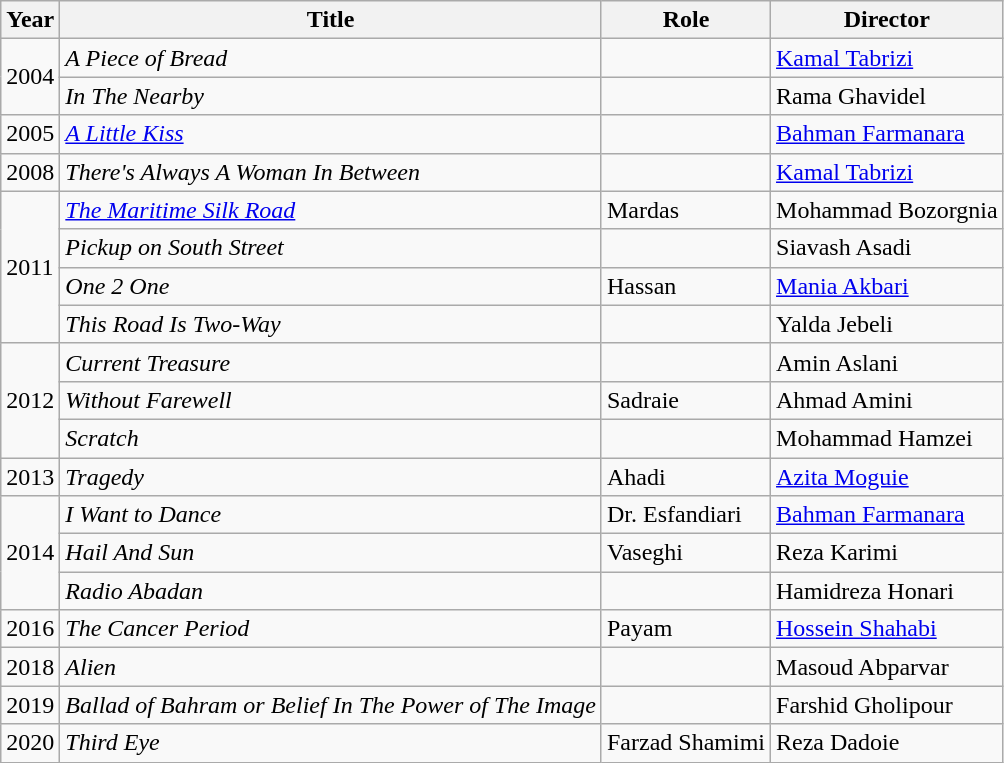<table class="wikitable sortable">
<tr>
<th>Year</th>
<th>Title</th>
<th>Role</th>
<th>Director</th>
</tr>
<tr>
<td rowspan="2">2004</td>
<td><em>A Piece of Bread</em></td>
<td></td>
<td><a href='#'>Kamal Tabrizi</a></td>
</tr>
<tr>
<td><em>In The Nearby</em></td>
<td></td>
<td>Rama Ghavidel</td>
</tr>
<tr>
<td>2005</td>
<td><em><a href='#'>A Little Kiss</a></em></td>
<td></td>
<td><a href='#'>Bahman Farmanara</a></td>
</tr>
<tr>
<td>2008</td>
<td><em>There's Always A Woman In Between</em></td>
<td></td>
<td><a href='#'>Kamal Tabrizi</a></td>
</tr>
<tr>
<td rowspan="4">2011</td>
<td><a href='#'><em>The Maritime Silk Road</em></a></td>
<td>Mardas</td>
<td>Mohammad Bozorgnia</td>
</tr>
<tr>
<td><em>Pickup on South Street</em></td>
<td></td>
<td>Siavash Asadi</td>
</tr>
<tr>
<td><em>One 2 One</em></td>
<td>Hassan</td>
<td><a href='#'>Mania Akbari</a></td>
</tr>
<tr>
<td><em>This Road Is Two-Way</em></td>
<td></td>
<td>Yalda Jebeli</td>
</tr>
<tr>
<td rowspan="3">2012</td>
<td><em>Current Treasure</em></td>
<td></td>
<td>Amin Aslani</td>
</tr>
<tr>
<td><em>Without Farewell</em></td>
<td>Sadraie</td>
<td>Ahmad Amini</td>
</tr>
<tr>
<td><em>Scratch</em></td>
<td></td>
<td>Mohammad Hamzei</td>
</tr>
<tr>
<td>2013</td>
<td><em>Tragedy</em></td>
<td>Ahadi</td>
<td><a href='#'>Azita Moguie</a></td>
</tr>
<tr>
<td rowspan="3">2014</td>
<td><em>I Want to Dance</em></td>
<td>Dr. Esfandiari</td>
<td><a href='#'>Bahman Farmanara</a></td>
</tr>
<tr>
<td><em>Hail And Sun</em></td>
<td>Vaseghi</td>
<td>Reza Karimi</td>
</tr>
<tr>
<td><em>Radio Abadan</em></td>
<td></td>
<td>Hamidreza Honari</td>
</tr>
<tr>
<td>2016</td>
<td><em>The Cancer Period</em></td>
<td>Payam</td>
<td><a href='#'>Hossein Shahabi</a></td>
</tr>
<tr>
<td>2018</td>
<td><em>Alien</em></td>
<td></td>
<td>Masoud Abparvar</td>
</tr>
<tr>
<td>2019</td>
<td><em>Ballad of Bahram or Belief In The Power of The Image</em></td>
<td></td>
<td>Farshid Gholipour</td>
</tr>
<tr>
<td>2020</td>
<td><em>Third Eye</em></td>
<td>Farzad Shamimi</td>
<td>Reza Dadoie</td>
</tr>
</table>
